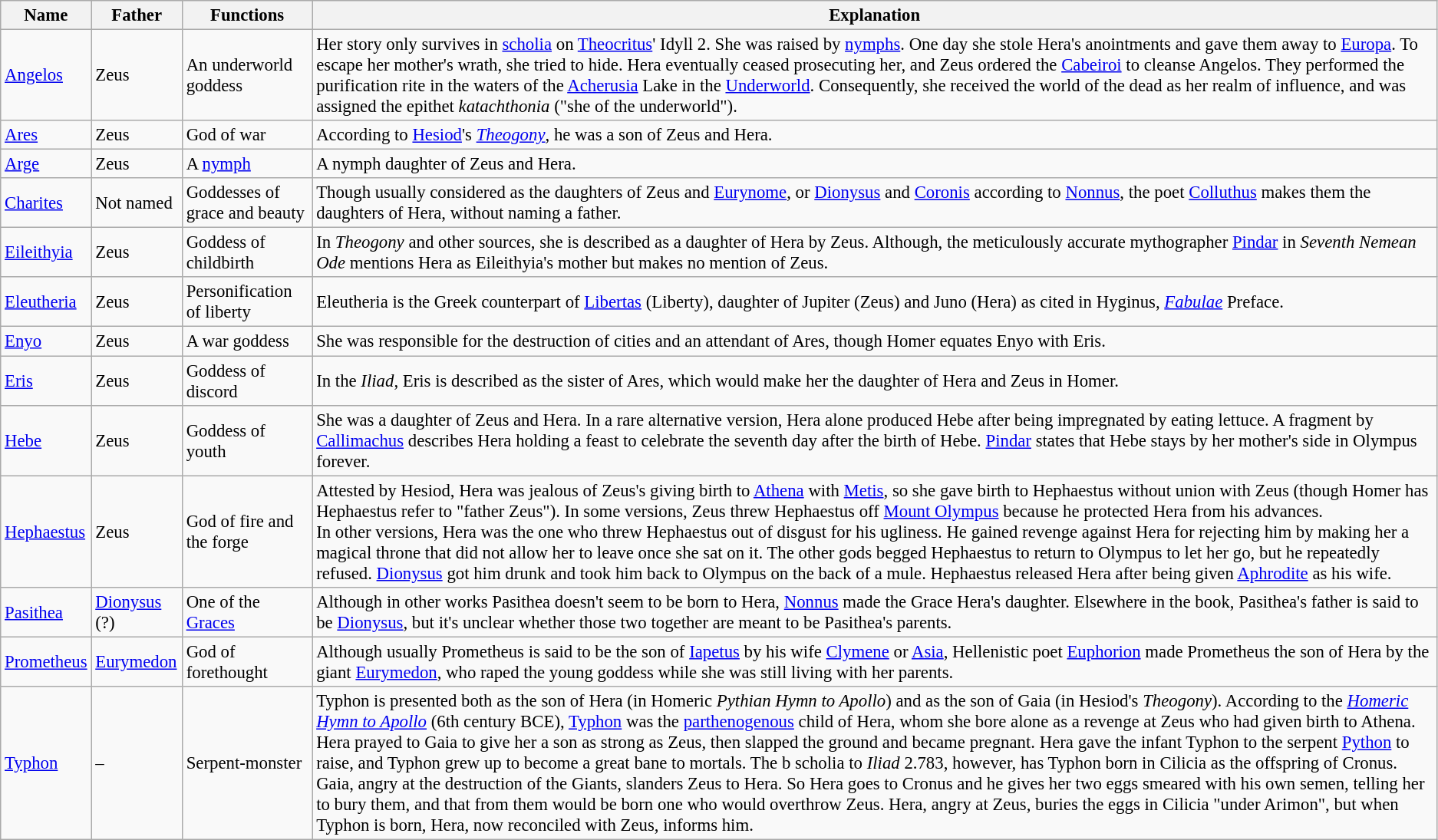<table class="wikitable" style="font-size: 95%;">
<tr>
<th>Name</th>
<th>Father</th>
<th>Functions</th>
<th>Explanation</th>
</tr>
<tr>
<td><a href='#'>Angelos</a></td>
<td>Zeus</td>
<td>An underworld goddess</td>
<td>Her story only survives in <a href='#'>scholia</a> on <a href='#'>Theocritus</a>' Idyll 2. She was raised by <a href='#'>nymphs</a>. One day she stole Hera's anointments and gave them away to <a href='#'>Europa</a>. To escape her mother's wrath, she tried to hide. Hera eventually ceased prosecuting her, and Zeus ordered the <a href='#'>Cabeiroi</a> to cleanse Angelos. They performed the purification rite in the waters of the <a href='#'>Acherusia</a> Lake in the <a href='#'>Underworld</a>. Consequently, she received the world of the dead as her realm of influence, and was assigned the epithet <em>katachthonia</em> ("she of the underworld").</td>
</tr>
<tr>
<td><a href='#'>Ares</a></td>
<td>Zeus</td>
<td>God of war</td>
<td>According to <a href='#'>Hesiod</a>'s <em><a href='#'>Theogony</a></em>, he was a son of Zeus and Hera.</td>
</tr>
<tr>
<td><a href='#'>Arge</a></td>
<td>Zeus</td>
<td>A <a href='#'>nymph</a></td>
<td>A nymph daughter of Zeus and Hera.</td>
</tr>
<tr>
<td><a href='#'>Charites</a></td>
<td>Not named</td>
<td>Goddesses of grace and beauty</td>
<td>Though usually considered as the daughters of Zeus and <a href='#'>Eurynome</a>, or <a href='#'>Dionysus</a> and <a href='#'>Coronis</a> according to <a href='#'>Nonnus</a>, the poet <a href='#'>Colluthus</a> makes them the daughters of Hera, without naming a father.</td>
</tr>
<tr>
<td><a href='#'>Eileithyia</a></td>
<td>Zeus</td>
<td>Goddess of childbirth</td>
<td>In <em>Theogony</em> and other sources, she is described as a daughter of Hera by Zeus. Although, the meticulously accurate mythographer <a href='#'>Pindar</a> in <em>Seventh Nemean Ode</em> mentions Hera as Eileithyia's mother but makes no mention of Zeus.</td>
</tr>
<tr>
<td><a href='#'>Eleutheria</a></td>
<td>Zeus</td>
<td>Personification of liberty</td>
<td>Eleutheria is the Greek counterpart of <a href='#'>Libertas</a> (Liberty), daughter of Jupiter (Zeus) and Juno (Hera) as cited in Hyginus, <em><a href='#'>Fabulae</a></em> Preface.</td>
</tr>
<tr>
<td><a href='#'>Enyo</a></td>
<td>Zeus</td>
<td>A war goddess</td>
<td>She was responsible for the destruction of cities and an attendant of Ares, though Homer equates Enyo with Eris.</td>
</tr>
<tr>
<td><a href='#'>Eris</a></td>
<td>Zeus</td>
<td>Goddess of discord</td>
<td>In the <em>Iliad</em>, Eris is described as the sister of Ares, which would make her the daughter of Hera and Zeus in Homer.</td>
</tr>
<tr>
<td><a href='#'>Hebe</a></td>
<td>Zeus</td>
<td>Goddess of youth</td>
<td>She was a daughter of Zeus and Hera. In a rare alternative version, Hera alone produced Hebe after being impregnated by eating lettuce. A fragment by <a href='#'>Callimachus</a> describes Hera holding a feast to celebrate the seventh day after the birth of Hebe. <a href='#'>Pindar</a> states that Hebe stays by her mother's side in Olympus forever.</td>
</tr>
<tr>
<td><a href='#'>Hephaestus</a></td>
<td>Zeus</td>
<td>God of fire and the forge</td>
<td>Attested by Hesiod, Hera was jealous of Zeus's giving birth to <a href='#'>Athena</a> with <a href='#'>Metis</a>, so she gave birth to Hephaestus without union with Zeus (though Homer has Hephaestus refer to "father Zeus"). In some versions, Zeus threw Hephaestus off <a href='#'>Mount Olympus</a> because he protected Hera from his advances.<br>In other versions, Hera was the one who threw Hephaestus out of disgust for his ugliness. He gained revenge against Hera for rejecting him by making her a magical throne that did not allow her to leave once she sat on it. The other gods begged Hephaestus to return to Olympus to let her go, but he repeatedly refused. <a href='#'>Dionysus</a> got him drunk and took him back to Olympus on the back of a mule. Hephaestus released Hera after being given <a href='#'>Aphrodite</a> as his wife.</td>
</tr>
<tr>
<td><a href='#'>Pasithea</a></td>
<td><a href='#'>Dionysus</a> (?)</td>
<td>One of the <a href='#'>Graces</a></td>
<td>Although in other works Pasithea doesn't seem to be born to Hera, <a href='#'>Nonnus</a> made the Grace Hera's daughter. Elsewhere in the book, Pasithea's father is said to be <a href='#'>Dionysus</a>, but it's unclear whether those two together are meant to be Pasithea's parents.</td>
</tr>
<tr>
<td><a href='#'>Prometheus</a></td>
<td><a href='#'>Eurymedon</a></td>
<td>God of forethought</td>
<td>Although usually Prometheus is said to be the son of <a href='#'>Iapetus</a> by his wife <a href='#'>Clymene</a> or <a href='#'>Asia</a>, Hellenistic poet <a href='#'>Euphorion</a> made Prometheus the son of Hera by the giant <a href='#'>Eurymedon</a>, who raped the young goddess while she was still living with her parents.</td>
</tr>
<tr>
<td><a href='#'>Typhon</a></td>
<td>–</td>
<td>Serpent-monster</td>
<td>Typhon is presented both as the son of Hera (in Homeric <em>Pythian Hymn to Apollo</em>) and as the son of Gaia (in Hesiod's <em>Theogony</em>). According to the <a href='#'><em>Homeric Hymn to Apollo</em></a> (6th century BCE), <a href='#'>Typhon</a> was the <a href='#'>parthenogenous</a> child of Hera, whom she bore alone as a revenge at Zeus who had given birth to Athena. Hera prayed to Gaia to give her a son as strong as Zeus, then slapped the ground and became pregnant. Hera gave the infant Typhon to the serpent <a href='#'>Python</a> to raise, and Typhon grew up to become a great bane to mortals. The b scholia to <em>Iliad</em> 2.783, however, has Typhon born in Cilicia as the offspring of Cronus. Gaia, angry at the destruction of the Giants, slanders Zeus to Hera. So Hera goes to Cronus and he gives her two eggs smeared with his own semen, telling her to bury them, and that from them would be born one who would overthrow Zeus. Hera, angry at Zeus, buries the eggs in Cilicia "under Arimon", but when Typhon is born, Hera, now reconciled with Zeus, informs him.</td>
</tr>
</table>
